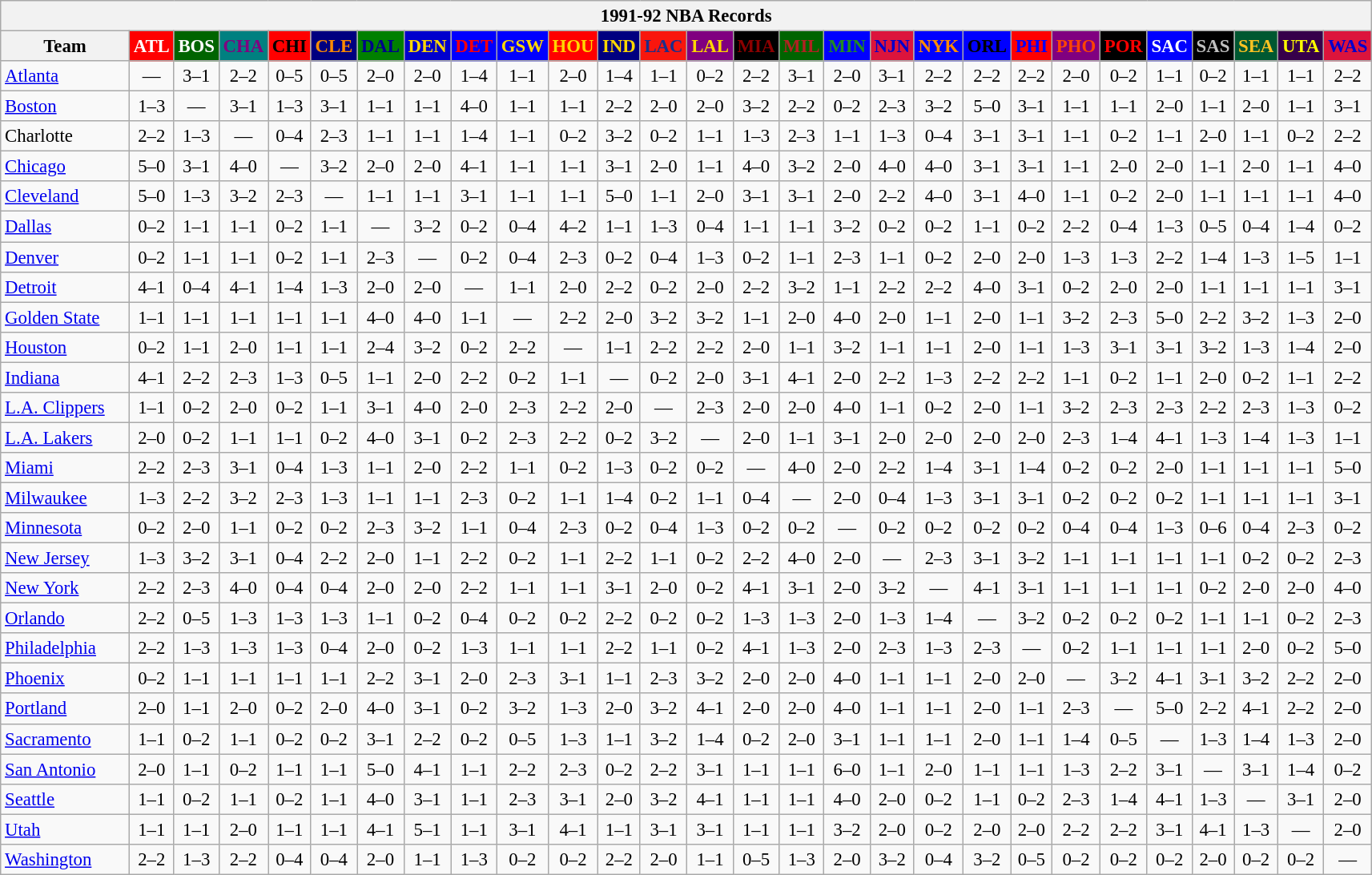<table class="wikitable" style="font-size:95%; text-align:center;">
<tr>
<th colspan=28>1991-92 NBA Records</th>
</tr>
<tr>
<th width=100>Team</th>
<th style="background:#FF0000;color:#FFFFFF;width=35">ATL</th>
<th style="background:#006400;color:#FFFFFF;width=35">BOS</th>
<th style="background:#008080;color:#800080;width=35">CHA</th>
<th style="background:#FF0000;color:#000000;width=35">CHI</th>
<th style="background:#000080;color:#FF8C00;width=35">CLE</th>
<th style="background:#008000;color:#00008B;width=35">DAL</th>
<th style="background:#0000CD;color:#FFD700;width=35">DEN</th>
<th style="background:#0000FF;color:#FF0000;width=35">DET</th>
<th style="background:#0000FF;color:#FFD700;width=35">GSW</th>
<th style="background:#FF0000;color:#FFD700;width=35">HOU</th>
<th style="background:#000080;color:#FFD700;width=35">IND</th>
<th style="background:#F9160D;color:#1A2E8B;width=35">LAC</th>
<th style="background:#800080;color:#FFD700;width=35">LAL</th>
<th style="background:#000000;color:#8B0000;width=35">MIA</th>
<th style="background:#006400;color:#B22222;width=35">MIL</th>
<th style="background:#0000FF;color:#228B22;width=35">MIN</th>
<th style="background:#DC143C;color:#0000CD;width=35">NJN</th>
<th style="background:#0000FF;color:#FF8C00;width=35">NYK</th>
<th style="background:#0000FF;color:#000000;width=35">ORL</th>
<th style="background:#FF0000;color:#0000FF;width=35">PHI</th>
<th style="background:#800080;color:#FF4500;width=35">PHO</th>
<th style="background:#000000;color:#FF0000;width=35">POR</th>
<th style="background:#0000FF;color:#FFFFFF;width=35">SAC</th>
<th style="background:#000000;color:#C0C0C0;width=35">SAS</th>
<th style="background:#005831;color:#FFC322;width=35">SEA</th>
<th style="background:#36004A;color:#FFFF00;width=35">UTA</th>
<th style="background:#DC143C;color:#0000CD;width=35">WAS</th>
</tr>
<tr>
<td style="text-align:left;"><a href='#'>Atlanta</a></td>
<td>—</td>
<td>3–1</td>
<td>2–2</td>
<td>0–5</td>
<td>0–5</td>
<td>2–0</td>
<td>2–0</td>
<td>1–4</td>
<td>1–1</td>
<td>2–0</td>
<td>1–4</td>
<td>1–1</td>
<td>0–2</td>
<td>2–2</td>
<td>3–1</td>
<td>2–0</td>
<td>3–1</td>
<td>2–2</td>
<td>2–2</td>
<td>2–2</td>
<td>2–0</td>
<td>0–2</td>
<td>1–1</td>
<td>0–2</td>
<td>1–1</td>
<td>1–1</td>
<td>2–2</td>
</tr>
<tr>
<td style="text-align:left;"><a href='#'>Boston</a></td>
<td>1–3</td>
<td>—</td>
<td>3–1</td>
<td>1–3</td>
<td>3–1</td>
<td>1–1</td>
<td>1–1</td>
<td>4–0</td>
<td>1–1</td>
<td>1–1</td>
<td>2–2</td>
<td>2–0</td>
<td>2–0</td>
<td>3–2</td>
<td>2–2</td>
<td>0–2</td>
<td>2–3</td>
<td>3–2</td>
<td>5–0</td>
<td>3–1</td>
<td>1–1</td>
<td>1–1</td>
<td>2–0</td>
<td>1–1</td>
<td>2–0</td>
<td>1–1</td>
<td>3–1</td>
</tr>
<tr>
<td style="text-align:left;">Charlotte</td>
<td>2–2</td>
<td>1–3</td>
<td>—</td>
<td>0–4</td>
<td>2–3</td>
<td>1–1</td>
<td>1–1</td>
<td>1–4</td>
<td>1–1</td>
<td>0–2</td>
<td>3–2</td>
<td>0–2</td>
<td>1–1</td>
<td>1–3</td>
<td>2–3</td>
<td>1–1</td>
<td>1–3</td>
<td>0–4</td>
<td>3–1</td>
<td>3–1</td>
<td>1–1</td>
<td>0–2</td>
<td>1–1</td>
<td>2–0</td>
<td>1–1</td>
<td>0–2</td>
<td>2–2</td>
</tr>
<tr>
<td style="text-align:left;"><a href='#'>Chicago</a></td>
<td>5–0</td>
<td>3–1</td>
<td>4–0</td>
<td>—</td>
<td>3–2</td>
<td>2–0</td>
<td>2–0</td>
<td>4–1</td>
<td>1–1</td>
<td>1–1</td>
<td>3–1</td>
<td>2–0</td>
<td>1–1</td>
<td>4–0</td>
<td>3–2</td>
<td>2–0</td>
<td>4–0</td>
<td>4–0</td>
<td>3–1</td>
<td>3–1</td>
<td>1–1</td>
<td>2–0</td>
<td>2–0</td>
<td>1–1</td>
<td>2–0</td>
<td>1–1</td>
<td>4–0</td>
</tr>
<tr>
<td style="text-align:left;"><a href='#'>Cleveland</a></td>
<td>5–0</td>
<td>1–3</td>
<td>3–2</td>
<td>2–3</td>
<td>—</td>
<td>1–1</td>
<td>1–1</td>
<td>3–1</td>
<td>1–1</td>
<td>1–1</td>
<td>5–0</td>
<td>1–1</td>
<td>2–0</td>
<td>3–1</td>
<td>3–1</td>
<td>2–0</td>
<td>2–2</td>
<td>4–0</td>
<td>3–1</td>
<td>4–0</td>
<td>1–1</td>
<td>0–2</td>
<td>2–0</td>
<td>1–1</td>
<td>1–1</td>
<td>1–1</td>
<td>4–0</td>
</tr>
<tr>
<td style="text-align:left;"><a href='#'>Dallas</a></td>
<td>0–2</td>
<td>1–1</td>
<td>1–1</td>
<td>0–2</td>
<td>1–1</td>
<td>—</td>
<td>3–2</td>
<td>0–2</td>
<td>0–4</td>
<td>4–2</td>
<td>1–1</td>
<td>1–3</td>
<td>0–4</td>
<td>1–1</td>
<td>1–1</td>
<td>3–2</td>
<td>0–2</td>
<td>0–2</td>
<td>1–1</td>
<td>0–2</td>
<td>2–2</td>
<td>0–4</td>
<td>1–3</td>
<td>0–5</td>
<td>0–4</td>
<td>1–4</td>
<td>0–2</td>
</tr>
<tr>
<td style="text-align:left;"><a href='#'>Denver</a></td>
<td>0–2</td>
<td>1–1</td>
<td>1–1</td>
<td>0–2</td>
<td>1–1</td>
<td>2–3</td>
<td>—</td>
<td>0–2</td>
<td>0–4</td>
<td>2–3</td>
<td>0–2</td>
<td>0–4</td>
<td>1–3</td>
<td>0–2</td>
<td>1–1</td>
<td>2–3</td>
<td>1–1</td>
<td>0–2</td>
<td>2–0</td>
<td>2–0</td>
<td>1–3</td>
<td>1–3</td>
<td>2–2</td>
<td>1–4</td>
<td>1–3</td>
<td>1–5</td>
<td>1–1</td>
</tr>
<tr>
<td style="text-align:left;"><a href='#'>Detroit</a></td>
<td>4–1</td>
<td>0–4</td>
<td>4–1</td>
<td>1–4</td>
<td>1–3</td>
<td>2–0</td>
<td>2–0</td>
<td>—</td>
<td>1–1</td>
<td>2–0</td>
<td>2–2</td>
<td>0–2</td>
<td>2–0</td>
<td>2–2</td>
<td>3–2</td>
<td>1–1</td>
<td>2–2</td>
<td>2–2</td>
<td>4–0</td>
<td>3–1</td>
<td>0–2</td>
<td>2–0</td>
<td>2–0</td>
<td>1–1</td>
<td>1–1</td>
<td>1–1</td>
<td>3–1</td>
</tr>
<tr>
<td style="text-align:left;"><a href='#'>Golden State</a></td>
<td>1–1</td>
<td>1–1</td>
<td>1–1</td>
<td>1–1</td>
<td>1–1</td>
<td>4–0</td>
<td>4–0</td>
<td>1–1</td>
<td>—</td>
<td>2–2</td>
<td>2–0</td>
<td>3–2</td>
<td>3–2</td>
<td>1–1</td>
<td>2–0</td>
<td>4–0</td>
<td>2–0</td>
<td>1–1</td>
<td>2–0</td>
<td>1–1</td>
<td>3–2</td>
<td>2–3</td>
<td>5–0</td>
<td>2–2</td>
<td>3–2</td>
<td>1–3</td>
<td>2–0</td>
</tr>
<tr>
<td style="text-align:left;"><a href='#'>Houston</a></td>
<td>0–2</td>
<td>1–1</td>
<td>2–0</td>
<td>1–1</td>
<td>1–1</td>
<td>2–4</td>
<td>3–2</td>
<td>0–2</td>
<td>2–2</td>
<td>—</td>
<td>1–1</td>
<td>2–2</td>
<td>2–2</td>
<td>2–0</td>
<td>1–1</td>
<td>3–2</td>
<td>1–1</td>
<td>1–1</td>
<td>2–0</td>
<td>1–1</td>
<td>1–3</td>
<td>3–1</td>
<td>3–1</td>
<td>3–2</td>
<td>1–3</td>
<td>1–4</td>
<td>2–0</td>
</tr>
<tr>
<td style="text-align:left;"><a href='#'>Indiana</a></td>
<td>4–1</td>
<td>2–2</td>
<td>2–3</td>
<td>1–3</td>
<td>0–5</td>
<td>1–1</td>
<td>2–0</td>
<td>2–2</td>
<td>0–2</td>
<td>1–1</td>
<td>—</td>
<td>0–2</td>
<td>2–0</td>
<td>3–1</td>
<td>4–1</td>
<td>2–0</td>
<td>2–2</td>
<td>1–3</td>
<td>2–2</td>
<td>2–2</td>
<td>1–1</td>
<td>0–2</td>
<td>1–1</td>
<td>2–0</td>
<td>0–2</td>
<td>1–1</td>
<td>2–2</td>
</tr>
<tr>
<td style="text-align:left;"><a href='#'>L.A. Clippers</a></td>
<td>1–1</td>
<td>0–2</td>
<td>2–0</td>
<td>0–2</td>
<td>1–1</td>
<td>3–1</td>
<td>4–0</td>
<td>2–0</td>
<td>2–3</td>
<td>2–2</td>
<td>2–0</td>
<td>—</td>
<td>2–3</td>
<td>2–0</td>
<td>2–0</td>
<td>4–0</td>
<td>1–1</td>
<td>0–2</td>
<td>2–0</td>
<td>1–1</td>
<td>3–2</td>
<td>2–3</td>
<td>2–3</td>
<td>2–2</td>
<td>2–3</td>
<td>1–3</td>
<td>0–2</td>
</tr>
<tr>
<td style="text-align:left;"><a href='#'>L.A. Lakers</a></td>
<td>2–0</td>
<td>0–2</td>
<td>1–1</td>
<td>1–1</td>
<td>0–2</td>
<td>4–0</td>
<td>3–1</td>
<td>0–2</td>
<td>2–3</td>
<td>2–2</td>
<td>0–2</td>
<td>3–2</td>
<td>—</td>
<td>2–0</td>
<td>1–1</td>
<td>3–1</td>
<td>2–0</td>
<td>2–0</td>
<td>2–0</td>
<td>2–0</td>
<td>2–3</td>
<td>1–4</td>
<td>4–1</td>
<td>1–3</td>
<td>1–4</td>
<td>1–3</td>
<td>1–1</td>
</tr>
<tr>
<td style="text-align:left;"><a href='#'>Miami</a></td>
<td>2–2</td>
<td>2–3</td>
<td>3–1</td>
<td>0–4</td>
<td>1–3</td>
<td>1–1</td>
<td>2–0</td>
<td>2–2</td>
<td>1–1</td>
<td>0–2</td>
<td>1–3</td>
<td>0–2</td>
<td>0–2</td>
<td>—</td>
<td>4–0</td>
<td>2–0</td>
<td>2–2</td>
<td>1–4</td>
<td>3–1</td>
<td>1–4</td>
<td>0–2</td>
<td>0–2</td>
<td>2–0</td>
<td>1–1</td>
<td>1–1</td>
<td>1–1</td>
<td>5–0</td>
</tr>
<tr>
<td style="text-align:left;"><a href='#'>Milwaukee</a></td>
<td>1–3</td>
<td>2–2</td>
<td>3–2</td>
<td>2–3</td>
<td>1–3</td>
<td>1–1</td>
<td>1–1</td>
<td>2–3</td>
<td>0–2</td>
<td>1–1</td>
<td>1–4</td>
<td>0–2</td>
<td>1–1</td>
<td>0–4</td>
<td>—</td>
<td>2–0</td>
<td>0–4</td>
<td>1–3</td>
<td>3–1</td>
<td>3–1</td>
<td>0–2</td>
<td>0–2</td>
<td>0–2</td>
<td>1–1</td>
<td>1–1</td>
<td>1–1</td>
<td>3–1</td>
</tr>
<tr>
<td style="text-align:left;"><a href='#'>Minnesota</a></td>
<td>0–2</td>
<td>2–0</td>
<td>1–1</td>
<td>0–2</td>
<td>0–2</td>
<td>2–3</td>
<td>3–2</td>
<td>1–1</td>
<td>0–4</td>
<td>2–3</td>
<td>0–2</td>
<td>0–4</td>
<td>1–3</td>
<td>0–2</td>
<td>0–2</td>
<td>—</td>
<td>0–2</td>
<td>0–2</td>
<td>0–2</td>
<td>0–2</td>
<td>0–4</td>
<td>0–4</td>
<td>1–3</td>
<td>0–6</td>
<td>0–4</td>
<td>2–3</td>
<td>0–2</td>
</tr>
<tr>
<td style="text-align:left;"><a href='#'>New Jersey</a></td>
<td>1–3</td>
<td>3–2</td>
<td>3–1</td>
<td>0–4</td>
<td>2–2</td>
<td>2–0</td>
<td>1–1</td>
<td>2–2</td>
<td>0–2</td>
<td>1–1</td>
<td>2–2</td>
<td>1–1</td>
<td>0–2</td>
<td>2–2</td>
<td>4–0</td>
<td>2–0</td>
<td>—</td>
<td>2–3</td>
<td>3–1</td>
<td>3–2</td>
<td>1–1</td>
<td>1–1</td>
<td>1–1</td>
<td>1–1</td>
<td>0–2</td>
<td>0–2</td>
<td>2–3</td>
</tr>
<tr>
<td style="text-align:left;"><a href='#'>New York</a></td>
<td>2–2</td>
<td>2–3</td>
<td>4–0</td>
<td>0–4</td>
<td>0–4</td>
<td>2–0</td>
<td>2–0</td>
<td>2–2</td>
<td>1–1</td>
<td>1–1</td>
<td>3–1</td>
<td>2–0</td>
<td>0–2</td>
<td>4–1</td>
<td>3–1</td>
<td>2–0</td>
<td>3–2</td>
<td>—</td>
<td>4–1</td>
<td>3–1</td>
<td>1–1</td>
<td>1–1</td>
<td>1–1</td>
<td>0–2</td>
<td>2–0</td>
<td>2–0</td>
<td>4–0</td>
</tr>
<tr>
<td style="text-align:left;"><a href='#'>Orlando</a></td>
<td>2–2</td>
<td>0–5</td>
<td>1–3</td>
<td>1–3</td>
<td>1–3</td>
<td>1–1</td>
<td>0–2</td>
<td>0–4</td>
<td>0–2</td>
<td>0–2</td>
<td>2–2</td>
<td>0–2</td>
<td>0–2</td>
<td>1–3</td>
<td>1–3</td>
<td>2–0</td>
<td>1–3</td>
<td>1–4</td>
<td>—</td>
<td>3–2</td>
<td>0–2</td>
<td>0–2</td>
<td>0–2</td>
<td>1–1</td>
<td>1–1</td>
<td>0–2</td>
<td>2–3</td>
</tr>
<tr>
<td style="text-align:left;"><a href='#'>Philadelphia</a></td>
<td>2–2</td>
<td>1–3</td>
<td>1–3</td>
<td>1–3</td>
<td>0–4</td>
<td>2–0</td>
<td>0–2</td>
<td>1–3</td>
<td>1–1</td>
<td>1–1</td>
<td>2–2</td>
<td>1–1</td>
<td>0–2</td>
<td>4–1</td>
<td>1–3</td>
<td>2–0</td>
<td>2–3</td>
<td>1–3</td>
<td>2–3</td>
<td>—</td>
<td>0–2</td>
<td>1–1</td>
<td>1–1</td>
<td>1–1</td>
<td>2–0</td>
<td>0–2</td>
<td>5–0</td>
</tr>
<tr>
<td style="text-align:left;"><a href='#'>Phoenix</a></td>
<td>0–2</td>
<td>1–1</td>
<td>1–1</td>
<td>1–1</td>
<td>1–1</td>
<td>2–2</td>
<td>3–1</td>
<td>2–0</td>
<td>2–3</td>
<td>3–1</td>
<td>1–1</td>
<td>2–3</td>
<td>3–2</td>
<td>2–0</td>
<td>2–0</td>
<td>4–0</td>
<td>1–1</td>
<td>1–1</td>
<td>2–0</td>
<td>2–0</td>
<td>—</td>
<td>3–2</td>
<td>4–1</td>
<td>3–1</td>
<td>3–2</td>
<td>2–2</td>
<td>2–0</td>
</tr>
<tr>
<td style="text-align:left;"><a href='#'>Portland</a></td>
<td>2–0</td>
<td>1–1</td>
<td>2–0</td>
<td>0–2</td>
<td>2–0</td>
<td>4–0</td>
<td>3–1</td>
<td>0–2</td>
<td>3–2</td>
<td>1–3</td>
<td>2–0</td>
<td>3–2</td>
<td>4–1</td>
<td>2–0</td>
<td>2–0</td>
<td>4–0</td>
<td>1–1</td>
<td>1–1</td>
<td>2–0</td>
<td>1–1</td>
<td>2–3</td>
<td>—</td>
<td>5–0</td>
<td>2–2</td>
<td>4–1</td>
<td>2–2</td>
<td>2–0</td>
</tr>
<tr>
<td style="text-align:left;"><a href='#'>Sacramento</a></td>
<td>1–1</td>
<td>0–2</td>
<td>1–1</td>
<td>0–2</td>
<td>0–2</td>
<td>3–1</td>
<td>2–2</td>
<td>0–2</td>
<td>0–5</td>
<td>1–3</td>
<td>1–1</td>
<td>3–2</td>
<td>1–4</td>
<td>0–2</td>
<td>2–0</td>
<td>3–1</td>
<td>1–1</td>
<td>1–1</td>
<td>2–0</td>
<td>1–1</td>
<td>1–4</td>
<td>0–5</td>
<td>—</td>
<td>1–3</td>
<td>1–4</td>
<td>1–3</td>
<td>2–0</td>
</tr>
<tr>
<td style="text-align:left;"><a href='#'>San Antonio</a></td>
<td>2–0</td>
<td>1–1</td>
<td>0–2</td>
<td>1–1</td>
<td>1–1</td>
<td>5–0</td>
<td>4–1</td>
<td>1–1</td>
<td>2–2</td>
<td>2–3</td>
<td>0–2</td>
<td>2–2</td>
<td>3–1</td>
<td>1–1</td>
<td>1–1</td>
<td>6–0</td>
<td>1–1</td>
<td>2–0</td>
<td>1–1</td>
<td>1–1</td>
<td>1–3</td>
<td>2–2</td>
<td>3–1</td>
<td>—</td>
<td>3–1</td>
<td>1–4</td>
<td>0–2</td>
</tr>
<tr>
<td style="text-align:left;"><a href='#'>Seattle</a></td>
<td>1–1</td>
<td>0–2</td>
<td>1–1</td>
<td>0–2</td>
<td>1–1</td>
<td>4–0</td>
<td>3–1</td>
<td>1–1</td>
<td>2–3</td>
<td>3–1</td>
<td>2–0</td>
<td>3–2</td>
<td>4–1</td>
<td>1–1</td>
<td>1–1</td>
<td>4–0</td>
<td>2–0</td>
<td>0–2</td>
<td>1–1</td>
<td>0–2</td>
<td>2–3</td>
<td>1–4</td>
<td>4–1</td>
<td>1–3</td>
<td>—</td>
<td>3–1</td>
<td>2–0</td>
</tr>
<tr>
<td style="text-align:left;"><a href='#'>Utah</a></td>
<td>1–1</td>
<td>1–1</td>
<td>2–0</td>
<td>1–1</td>
<td>1–1</td>
<td>4–1</td>
<td>5–1</td>
<td>1–1</td>
<td>3–1</td>
<td>4–1</td>
<td>1–1</td>
<td>3–1</td>
<td>3–1</td>
<td>1–1</td>
<td>1–1</td>
<td>3–2</td>
<td>2–0</td>
<td>0–2</td>
<td>2–0</td>
<td>2–0</td>
<td>2–2</td>
<td>2–2</td>
<td>3–1</td>
<td>4–1</td>
<td>1–3</td>
<td>—</td>
<td>2–0</td>
</tr>
<tr>
<td style="text-align:left;"><a href='#'>Washington</a></td>
<td>2–2</td>
<td>1–3</td>
<td>2–2</td>
<td>0–4</td>
<td>0–4</td>
<td>2–0</td>
<td>1–1</td>
<td>1–3</td>
<td>0–2</td>
<td>0–2</td>
<td>2–2</td>
<td>2–0</td>
<td>1–1</td>
<td>0–5</td>
<td>1–3</td>
<td>2–0</td>
<td>3–2</td>
<td>0–4</td>
<td>3–2</td>
<td>0–5</td>
<td>0–2</td>
<td>0–2</td>
<td>0–2</td>
<td>2–0</td>
<td>0–2</td>
<td>0–2</td>
<td>—</td>
</tr>
</table>
